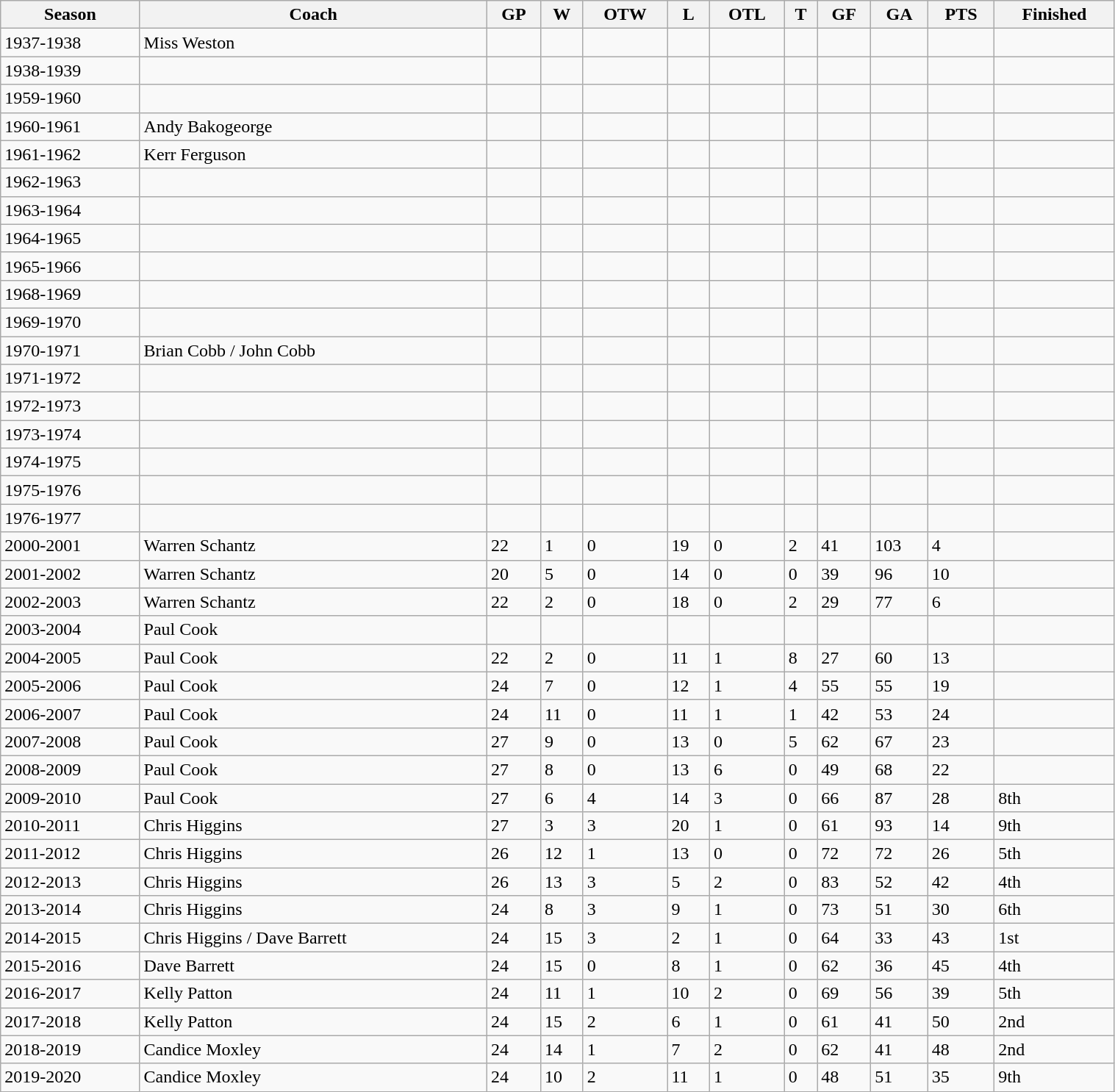<table class="wikitable sortable" style="width:80%;">
<tr>
<th>Season</th>
<th>Coach</th>
<th>GP</th>
<th>W</th>
<th>OTW</th>
<th>L</th>
<th>OTL</th>
<th>T</th>
<th>GF</th>
<th>GA</th>
<th>PTS</th>
<th>Finished</th>
</tr>
<tr>
<td>1937-1938</td>
<td>Miss Weston</td>
<td></td>
<td></td>
<td></td>
<td></td>
<td></td>
<td></td>
<td></td>
<td></td>
<td></td>
<td></td>
</tr>
<tr>
<td>1938-1939</td>
<td></td>
<td></td>
<td></td>
<td></td>
<td></td>
<td></td>
<td></td>
<td></td>
<td></td>
<td></td>
<td></td>
</tr>
<tr>
<td>1959-1960</td>
<td></td>
<td></td>
<td></td>
<td></td>
<td></td>
<td></td>
<td></td>
<td></td>
<td></td>
<td></td>
<td></td>
</tr>
<tr>
<td>1960-1961</td>
<td>Andy Bakogeorge</td>
<td></td>
<td></td>
<td></td>
<td></td>
<td></td>
<td></td>
<td></td>
<td></td>
<td></td>
<td></td>
</tr>
<tr>
<td>1961-1962</td>
<td>Kerr Ferguson</td>
<td></td>
<td></td>
<td></td>
<td></td>
<td></td>
<td></td>
<td></td>
<td></td>
<td></td>
<td></td>
</tr>
<tr>
<td>1962-1963</td>
<td></td>
<td></td>
<td></td>
<td></td>
<td></td>
<td></td>
<td></td>
<td></td>
<td></td>
<td></td>
<td></td>
</tr>
<tr>
<td>1963-1964</td>
<td></td>
<td></td>
<td></td>
<td></td>
<td></td>
<td></td>
<td></td>
<td></td>
<td></td>
<td></td>
<td></td>
</tr>
<tr>
<td>1964-1965</td>
<td></td>
<td></td>
<td></td>
<td></td>
<td></td>
<td></td>
<td></td>
<td></td>
<td></td>
<td></td>
<td></td>
</tr>
<tr>
<td>1965-1966</td>
<td></td>
<td></td>
<td></td>
<td></td>
<td></td>
<td></td>
<td></td>
<td></td>
<td></td>
<td></td>
<td></td>
</tr>
<tr>
<td>1968-1969</td>
<td></td>
<td></td>
<td></td>
<td></td>
<td></td>
<td></td>
<td></td>
<td></td>
<td></td>
<td></td>
<td></td>
</tr>
<tr>
<td>1969-1970</td>
<td></td>
<td></td>
<td></td>
<td></td>
<td></td>
<td></td>
<td></td>
<td></td>
<td></td>
<td></td>
<td></td>
</tr>
<tr>
<td>1970-1971</td>
<td>Brian Cobb / John Cobb</td>
<td></td>
<td></td>
<td></td>
<td></td>
<td></td>
<td></td>
<td></td>
<td></td>
<td></td>
<td></td>
</tr>
<tr>
<td>1971-1972</td>
<td></td>
<td></td>
<td></td>
<td></td>
<td></td>
<td></td>
<td></td>
<td></td>
<td></td>
<td></td>
<td></td>
</tr>
<tr>
<td>1972-1973</td>
<td></td>
<td></td>
<td></td>
<td></td>
<td></td>
<td></td>
<td></td>
<td></td>
<td></td>
<td></td>
<td></td>
</tr>
<tr>
<td>1973-1974</td>
<td></td>
<td></td>
<td></td>
<td></td>
<td></td>
<td></td>
<td></td>
<td></td>
<td></td>
<td></td>
<td></td>
</tr>
<tr>
<td>1974-1975</td>
<td></td>
<td></td>
<td></td>
<td></td>
<td></td>
<td></td>
<td></td>
<td></td>
<td></td>
<td></td>
<td></td>
</tr>
<tr>
<td>1975-1976</td>
<td></td>
<td></td>
<td></td>
<td></td>
<td></td>
<td></td>
<td></td>
<td></td>
<td></td>
<td></td>
<td></td>
</tr>
<tr>
<td>1976-1977</td>
<td></td>
<td></td>
<td></td>
<td></td>
<td></td>
<td></td>
<td></td>
<td></td>
<td></td>
<td></td>
<td></td>
</tr>
<tr>
<td>2000-2001</td>
<td>Warren Schantz</td>
<td>22</td>
<td>1</td>
<td>0</td>
<td>19</td>
<td>0</td>
<td>2</td>
<td>41</td>
<td>103</td>
<td>4</td>
<td></td>
</tr>
<tr>
<td>2001-2002</td>
<td>Warren Schantz</td>
<td>20</td>
<td>5</td>
<td>0</td>
<td>14</td>
<td>0</td>
<td>0</td>
<td>39</td>
<td>96</td>
<td>10</td>
<td></td>
</tr>
<tr>
<td>2002-2003</td>
<td>Warren Schantz</td>
<td>22</td>
<td>2</td>
<td>0</td>
<td>18</td>
<td>0</td>
<td>2</td>
<td>29</td>
<td>77</td>
<td>6</td>
<td></td>
</tr>
<tr>
<td>2003-2004</td>
<td>Paul Cook</td>
<td></td>
<td></td>
<td></td>
<td></td>
<td></td>
<td></td>
<td></td>
<td></td>
<td></td>
<td></td>
</tr>
<tr>
<td>2004-2005</td>
<td>Paul Cook</td>
<td>22</td>
<td>2</td>
<td>0</td>
<td>11</td>
<td>1</td>
<td>8</td>
<td>27</td>
<td>60</td>
<td>13</td>
<td></td>
</tr>
<tr>
<td>2005-2006</td>
<td>Paul Cook</td>
<td>24</td>
<td>7</td>
<td>0</td>
<td>12</td>
<td>1</td>
<td>4</td>
<td>55</td>
<td>55</td>
<td>19</td>
<td></td>
</tr>
<tr style="text-align:left;" bgcolor="">
<td>2006-2007</td>
<td>Paul Cook</td>
<td>24</td>
<td>11</td>
<td>0</td>
<td>11</td>
<td>1</td>
<td>1</td>
<td>42</td>
<td>53</td>
<td>24</td>
<td></td>
</tr>
<tr style="text-align:left;" bgcolor="">
<td>2007-2008</td>
<td>Paul Cook</td>
<td>27</td>
<td>9</td>
<td>0</td>
<td>13</td>
<td>0</td>
<td>5</td>
<td>62</td>
<td>67</td>
<td>23</td>
<td></td>
</tr>
<tr style="text-align:left;" bgcolor="">
<td>2008-2009</td>
<td>Paul Cook</td>
<td>27</td>
<td>8</td>
<td>0</td>
<td>13</td>
<td>6</td>
<td>0</td>
<td>49</td>
<td>68</td>
<td>22</td>
<td></td>
</tr>
<tr style="text-align:left;" bgcolor="">
<td>2009-2010</td>
<td>Paul Cook</td>
<td>27</td>
<td>6</td>
<td>4</td>
<td>14</td>
<td>3</td>
<td>0</td>
<td>66</td>
<td>87</td>
<td>28</td>
<td>8th</td>
</tr>
<tr style="text-align:left;" bgcolor="">
<td>2010-2011</td>
<td>Chris Higgins</td>
<td>27</td>
<td>3</td>
<td>3</td>
<td>20</td>
<td>1</td>
<td>0</td>
<td>61</td>
<td>93</td>
<td>14</td>
<td>9th</td>
</tr>
<tr>
<td>2011-2012</td>
<td>Chris Higgins</td>
<td>26</td>
<td>12</td>
<td>1</td>
<td>13</td>
<td>0</td>
<td>0</td>
<td>72</td>
<td>72</td>
<td>26</td>
<td>5th</td>
</tr>
<tr>
<td>2012-2013</td>
<td>Chris Higgins</td>
<td>26</td>
<td>13</td>
<td>3</td>
<td>5</td>
<td>2</td>
<td>0</td>
<td>83</td>
<td>52</td>
<td>42</td>
<td>4th</td>
</tr>
<tr>
<td>2013-2014</td>
<td>Chris Higgins</td>
<td>24</td>
<td>8</td>
<td>3</td>
<td>9</td>
<td>1</td>
<td>0</td>
<td>73</td>
<td>51</td>
<td>30</td>
<td>6th</td>
</tr>
<tr>
<td>2014-2015</td>
<td>Chris Higgins / Dave Barrett</td>
<td>24</td>
<td>15</td>
<td>3</td>
<td>2</td>
<td>1</td>
<td>0</td>
<td>64</td>
<td>33</td>
<td>43</td>
<td>1st</td>
</tr>
<tr>
<td>2015-2016</td>
<td>Dave Barrett</td>
<td>24</td>
<td>15</td>
<td>0</td>
<td>8</td>
<td>1</td>
<td>0</td>
<td>62</td>
<td>36</td>
<td>45</td>
<td>4th</td>
</tr>
<tr>
<td>2016-2017</td>
<td>Kelly Patton</td>
<td>24</td>
<td>11</td>
<td>1</td>
<td>10</td>
<td>2</td>
<td>0</td>
<td>69</td>
<td>56</td>
<td>39</td>
<td>5th</td>
</tr>
<tr>
<td>2017-2018</td>
<td>Kelly Patton</td>
<td>24</td>
<td>15</td>
<td>2</td>
<td>6</td>
<td>1</td>
<td>0</td>
<td>61</td>
<td>41</td>
<td>50</td>
<td>2nd</td>
</tr>
<tr>
<td>2018-2019</td>
<td>Candice Moxley</td>
<td>24</td>
<td>14</td>
<td>1</td>
<td>7</td>
<td>2</td>
<td>0</td>
<td>62</td>
<td>41</td>
<td>48</td>
<td>2nd</td>
</tr>
<tr>
<td>2019-2020</td>
<td>Candice Moxley</td>
<td>24</td>
<td>10</td>
<td>2</td>
<td>11</td>
<td>1</td>
<td>0</td>
<td>48</td>
<td>51</td>
<td>35</td>
<td>9th</td>
</tr>
</table>
